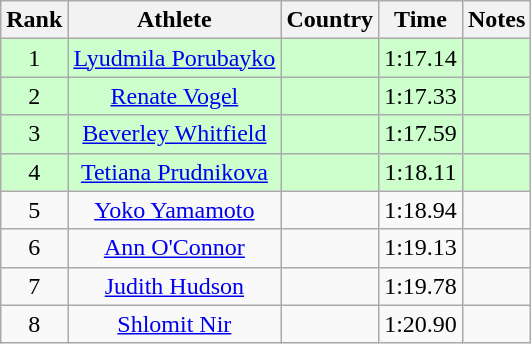<table class="wikitable sortable" style="text-align:center">
<tr>
<th>Rank</th>
<th>Athlete</th>
<th>Country</th>
<th>Time</th>
<th>Notes</th>
</tr>
<tr bgcolor=ccffcc>
<td>1</td>
<td><a href='#'>Lyudmila Porubayko</a></td>
<td align=left></td>
<td>1:17.14</td>
<td></td>
</tr>
<tr bgcolor=ccffcc>
<td>2</td>
<td><a href='#'>Renate Vogel</a></td>
<td align=left></td>
<td>1:17.33</td>
<td></td>
</tr>
<tr bgcolor=ccffcc>
<td>3</td>
<td><a href='#'>Beverley Whitfield</a></td>
<td align=left></td>
<td>1:17.59</td>
<td></td>
</tr>
<tr bgcolor=ccffcc>
<td>4</td>
<td><a href='#'>Tetiana Prudnikova</a></td>
<td align=left></td>
<td>1:18.11</td>
<td></td>
</tr>
<tr>
<td>5</td>
<td><a href='#'>Yoko Yamamoto</a></td>
<td align=left></td>
<td>1:18.94</td>
<td></td>
</tr>
<tr>
<td>6</td>
<td><a href='#'>Ann O'Connor</a></td>
<td align=left></td>
<td>1:19.13</td>
<td></td>
</tr>
<tr>
<td>7</td>
<td><a href='#'>Judith Hudson</a></td>
<td align=left></td>
<td>1:19.78</td>
<td></td>
</tr>
<tr>
<td>8</td>
<td><a href='#'>Shlomit Nir</a></td>
<td align=left></td>
<td>1:20.90</td>
<td></td>
</tr>
</table>
